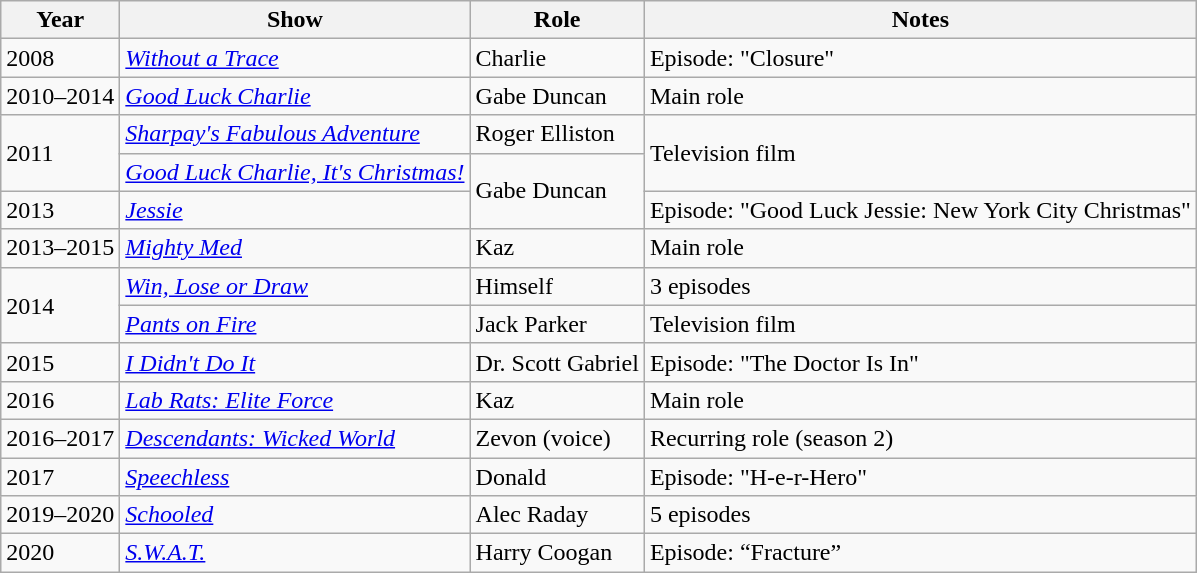<table class="wikitable sortable">
<tr>
<th scope="col">Year</th>
<th scope="col">Show</th>
<th scope="col">Role</th>
<th scope="col" class="unsortable">Notes</th>
</tr>
<tr>
<td>2008</td>
<td><em><a href='#'>Without a Trace</a></em></td>
<td>Charlie</td>
<td>Episode: "Closure"</td>
</tr>
<tr>
<td>2010–2014</td>
<td><em><a href='#'>Good Luck Charlie</a></em></td>
<td>Gabe Duncan</td>
<td>Main role</td>
</tr>
<tr>
<td rowspan="2">2011</td>
<td><em><a href='#'>Sharpay's Fabulous Adventure</a></em></td>
<td>Roger Elliston</td>
<td rowspan="2">Television film</td>
</tr>
<tr>
<td><em><a href='#'>Good Luck Charlie, It's Christmas!</a></em></td>
<td rowspan="2">Gabe Duncan</td>
</tr>
<tr>
<td>2013</td>
<td><em><a href='#'>Jessie</a></em></td>
<td>Episode: "Good Luck Jessie: New York City Christmas"</td>
</tr>
<tr>
<td>2013–2015</td>
<td><em><a href='#'>Mighty Med</a></em></td>
<td>Kaz</td>
<td>Main role</td>
</tr>
<tr>
<td rowspan="2">2014</td>
<td><em><a href='#'>Win, Lose or Draw</a></em></td>
<td>Himself</td>
<td>3 episodes</td>
</tr>
<tr>
<td><em><a href='#'>Pants on Fire</a></em></td>
<td>Jack Parker</td>
<td>Television film</td>
</tr>
<tr>
<td>2015</td>
<td><em><a href='#'>I Didn't Do It</a></em></td>
<td>Dr. Scott Gabriel</td>
<td>Episode: "The Doctor Is In"</td>
</tr>
<tr>
<td>2016</td>
<td><em><a href='#'>Lab Rats: Elite Force</a></em></td>
<td>Kaz</td>
<td>Main role</td>
</tr>
<tr>
<td>2016–2017</td>
<td><em><a href='#'>Descendants: Wicked World</a></em></td>
<td>Zevon (voice)</td>
<td>Recurring role (season 2)</td>
</tr>
<tr>
<td>2017</td>
<td><em><a href='#'>Speechless</a></em></td>
<td>Donald</td>
<td>Episode: "H-e-r-Hero"</td>
</tr>
<tr>
<td>2019–2020</td>
<td><em><a href='#'>Schooled</a></em></td>
<td>Alec Raday</td>
<td>5 episodes</td>
</tr>
<tr>
<td>2020</td>
<td><a href='#'><em>S.W.A.T.</em></a></td>
<td>Harry Coogan</td>
<td>Episode: “Fracture”</td>
</tr>
</table>
